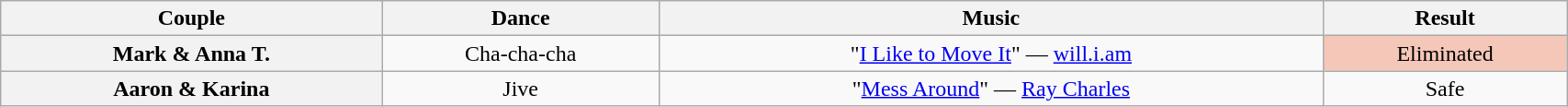<table class="wikitable unsortable" style="text-align:center; width:90%">
<tr>
<th scope="col">Couple</th>
<th scope="col">Dance</th>
<th scope="col">Music</th>
<th scope="col">Result</th>
</tr>
<tr>
<th scope="row">Mark & Anna T.</th>
<td>Cha-cha-cha</td>
<td>"<a href='#'>I Like to Move It</a>" — <a href='#'>will.i.am</a></td>
<td bgcolor=f4c7b8>Eliminated</td>
</tr>
<tr>
<th scope="row">Aaron & Karina</th>
<td>Jive</td>
<td>"<a href='#'>Mess Around</a>" — <a href='#'>Ray Charles</a></td>
<td>Safe</td>
</tr>
</table>
